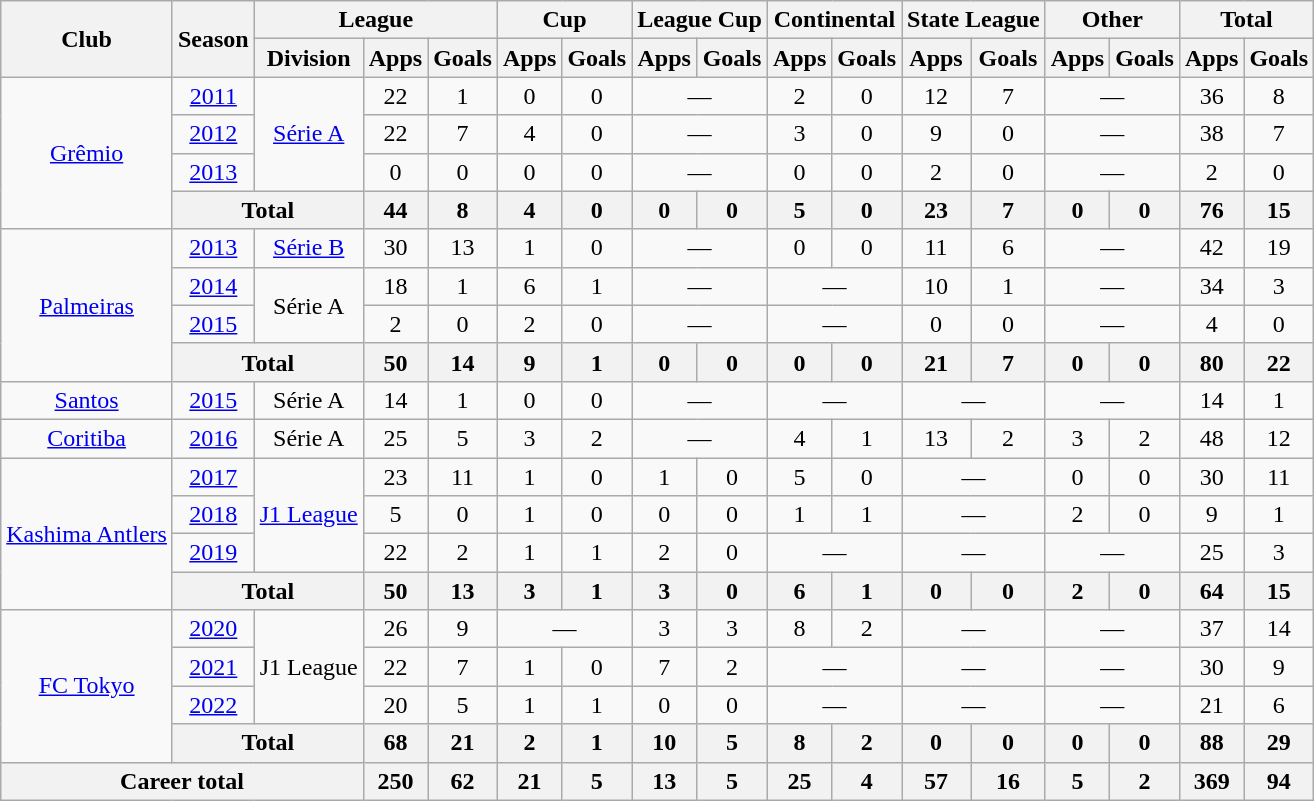<table class="wikitable" style="text-align: center;">
<tr>
<th rowspan="2">Club</th>
<th rowspan="2">Season</th>
<th colspan="3">League</th>
<th colspan="2">Cup</th>
<th colspan="2">League Cup</th>
<th colspan="2">Continental</th>
<th colspan="2">State League</th>
<th colspan="2">Other</th>
<th colspan="2">Total</th>
</tr>
<tr>
<th>Division</th>
<th>Apps</th>
<th>Goals</th>
<th>Apps</th>
<th>Goals</th>
<th>Apps</th>
<th>Goals</th>
<th>Apps</th>
<th>Goals</th>
<th>Apps</th>
<th>Goals</th>
<th>Apps</th>
<th>Goals</th>
<th>Apps</th>
<th>Goals</th>
</tr>
<tr>
<td rowspan="4"><a href='#'>Grêmio</a></td>
<td><a href='#'>2011</a></td>
<td rowspan="3"><a href='#'>Série A</a></td>
<td>22</td>
<td>1</td>
<td>0</td>
<td>0</td>
<td colspan="2">—</td>
<td>2</td>
<td>0</td>
<td>12</td>
<td>7</td>
<td colspan="2">—</td>
<td>36</td>
<td>8</td>
</tr>
<tr>
<td><a href='#'>2012</a></td>
<td>22</td>
<td>7</td>
<td>4</td>
<td>0</td>
<td colspan="2">—</td>
<td>3</td>
<td>0</td>
<td>9</td>
<td>0</td>
<td colspan="2">—</td>
<td>38</td>
<td>7</td>
</tr>
<tr>
<td><a href='#'>2013</a></td>
<td>0</td>
<td>0</td>
<td>0</td>
<td>0</td>
<td colspan="2">—</td>
<td>0</td>
<td>0</td>
<td>2</td>
<td>0</td>
<td colspan="2">—</td>
<td>2</td>
<td>0</td>
</tr>
<tr>
<th colspan="2">Total</th>
<th>44</th>
<th>8</th>
<th>4</th>
<th>0</th>
<th>0</th>
<th>0</th>
<th>5</th>
<th>0</th>
<th>23</th>
<th>7</th>
<th>0</th>
<th>0</th>
<th>76</th>
<th>15</th>
</tr>
<tr>
<td rowspan="4"><a href='#'>Palmeiras</a></td>
<td><a href='#'>2013</a></td>
<td><a href='#'>Série B</a></td>
<td>30</td>
<td>13</td>
<td>1</td>
<td>0</td>
<td colspan="2">—</td>
<td>0</td>
<td>0</td>
<td>11</td>
<td>6</td>
<td colspan="2">—</td>
<td>42</td>
<td>19</td>
</tr>
<tr>
<td><a href='#'>2014</a></td>
<td rowspan="2">Série A</td>
<td>18</td>
<td>1</td>
<td>6</td>
<td>1</td>
<td colspan="2">—</td>
<td colspan="2">—</td>
<td>10</td>
<td>1</td>
<td colspan="2">—</td>
<td>34</td>
<td>3</td>
</tr>
<tr>
<td><a href='#'>2015</a></td>
<td>2</td>
<td>0</td>
<td>2</td>
<td>0</td>
<td colspan="2">—</td>
<td colspan="2">—</td>
<td>0</td>
<td>0</td>
<td colspan="2">—</td>
<td>4</td>
<td>0</td>
</tr>
<tr>
<th colspan="2">Total</th>
<th>50</th>
<th>14</th>
<th>9</th>
<th>1</th>
<th>0</th>
<th>0</th>
<th>0</th>
<th>0</th>
<th>21</th>
<th>7</th>
<th>0</th>
<th>0</th>
<th>80</th>
<th>22</th>
</tr>
<tr>
<td><a href='#'>Santos</a></td>
<td><a href='#'>2015</a></td>
<td>Série A</td>
<td>14</td>
<td>1</td>
<td>0</td>
<td>0</td>
<td colspan="2">—</td>
<td colspan="2">—</td>
<td colspan="2">—</td>
<td colspan="2">—</td>
<td>14</td>
<td>1</td>
</tr>
<tr>
<td><a href='#'>Coritiba</a></td>
<td><a href='#'>2016</a></td>
<td>Série A</td>
<td>25</td>
<td>5</td>
<td>3</td>
<td>2</td>
<td colspan="2">—</td>
<td>4</td>
<td>1</td>
<td>13</td>
<td>2</td>
<td>3</td>
<td>2</td>
<td>48</td>
<td>12</td>
</tr>
<tr>
<td rowspan="4"><a href='#'>Kashima Antlers</a></td>
<td><a href='#'>2017</a></td>
<td rowspan="3"><a href='#'>J1 League</a></td>
<td>23</td>
<td>11</td>
<td>1</td>
<td>0</td>
<td>1</td>
<td>0</td>
<td>5</td>
<td>0</td>
<td colspan="2">—</td>
<td>0</td>
<td>0</td>
<td>30</td>
<td>11</td>
</tr>
<tr>
<td><a href='#'>2018</a></td>
<td>5</td>
<td>0</td>
<td>1</td>
<td>0</td>
<td>0</td>
<td>0</td>
<td>1</td>
<td>1</td>
<td colspan="2">—</td>
<td>2</td>
<td>0</td>
<td>9</td>
<td>1</td>
</tr>
<tr>
<td><a href='#'>2019</a></td>
<td>22</td>
<td>2</td>
<td>1</td>
<td>1</td>
<td>2</td>
<td>0</td>
<td colspan="2">—</td>
<td colspan="2">—</td>
<td colspan="2">—</td>
<td>25</td>
<td>3</td>
</tr>
<tr>
<th colspan="2">Total</th>
<th>50</th>
<th>13</th>
<th>3</th>
<th>1</th>
<th>3</th>
<th>0</th>
<th>6</th>
<th>1</th>
<th>0</th>
<th>0</th>
<th>2</th>
<th>0</th>
<th>64</th>
<th>15</th>
</tr>
<tr>
<td rowspan="4"><a href='#'>FC Tokyo</a></td>
<td><a href='#'>2020</a></td>
<td rowspan="3">J1 League</td>
<td>26</td>
<td>9</td>
<td colspan="2">—</td>
<td>3</td>
<td>3</td>
<td>8</td>
<td>2</td>
<td colspan="2">—</td>
<td colspan="2">—</td>
<td>37</td>
<td>14</td>
</tr>
<tr>
<td><a href='#'>2021</a></td>
<td>22</td>
<td>7</td>
<td>1</td>
<td>0</td>
<td>7</td>
<td>2</td>
<td colspan="2">—</td>
<td colspan="2">—</td>
<td colspan="2">—</td>
<td>30</td>
<td>9</td>
</tr>
<tr>
<td><a href='#'>2022</a></td>
<td>20</td>
<td>5</td>
<td>1</td>
<td>1</td>
<td>0</td>
<td>0</td>
<td colspan="2">—</td>
<td colspan="2">—</td>
<td colspan="2">—</td>
<td>21</td>
<td>6</td>
</tr>
<tr>
<th colspan="2">Total</th>
<th>68</th>
<th>21</th>
<th>2</th>
<th>1</th>
<th>10</th>
<th>5</th>
<th>8</th>
<th>2</th>
<th>0</th>
<th>0</th>
<th>0</th>
<th>0</th>
<th>88</th>
<th>29</th>
</tr>
<tr>
<th colspan="3">Career total</th>
<th>250</th>
<th>62</th>
<th>21</th>
<th>5</th>
<th>13</th>
<th>5</th>
<th>25</th>
<th>4</th>
<th>57</th>
<th>16</th>
<th>5</th>
<th>2</th>
<th>369</th>
<th>94</th>
</tr>
</table>
